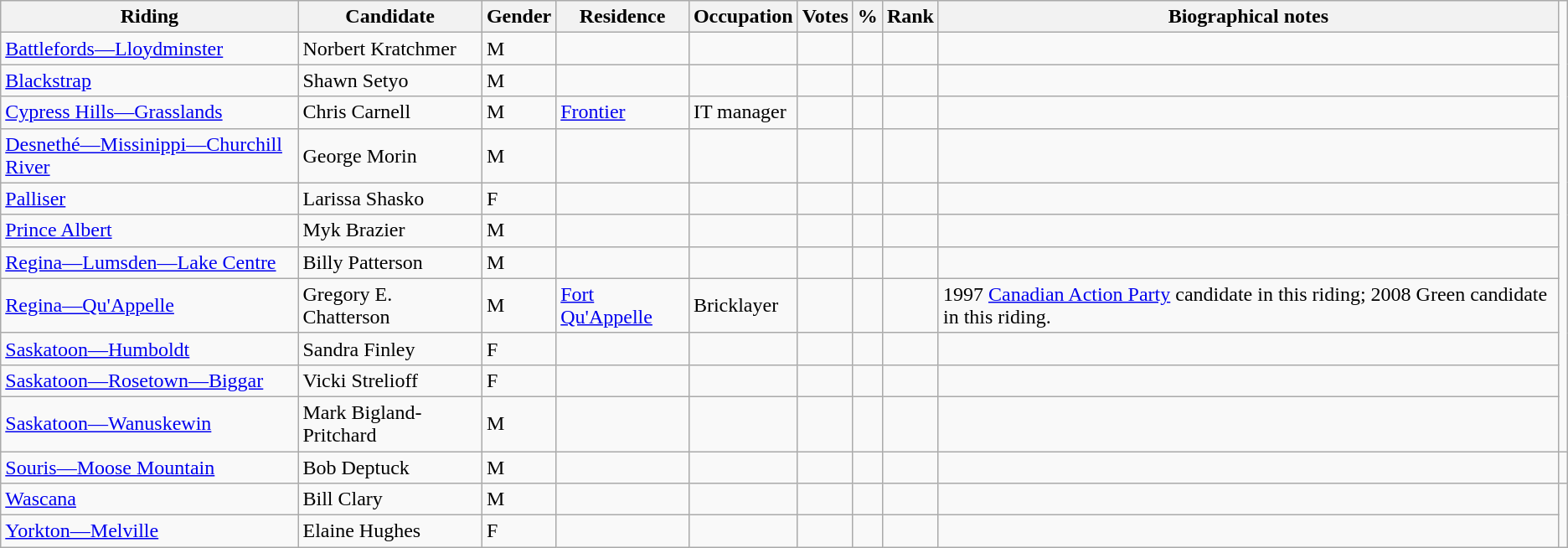<table class="wikitable sortable">
<tr>
<th>Riding</th>
<th>Candidate</th>
<th>Gender</th>
<th>Residence</th>
<th>Occupation</th>
<th>Votes</th>
<th>%</th>
<th>Rank</th>
<th>Biographical notes</th>
</tr>
<tr>
<td><a href='#'>Battlefords—Lloydminster</a></td>
<td>Norbert Kratchmer</td>
<td>M</td>
<td></td>
<td></td>
<td></td>
<td></td>
<td></td>
<td></td>
</tr>
<tr>
<td><a href='#'>Blackstrap</a></td>
<td>Shawn Setyo</td>
<td>M</td>
<td></td>
<td></td>
<td></td>
<td></td>
<td></td>
<td></td>
</tr>
<tr>
<td><a href='#'>Cypress Hills—Grasslands</a></td>
<td>Chris Carnell</td>
<td>M</td>
<td><a href='#'>Frontier</a></td>
<td>IT manager </td>
<td></td>
<td></td>
<td></td>
<td></td>
</tr>
<tr>
<td><a href='#'>Desnethé—Missinippi—Churchill River</a></td>
<td>George Morin</td>
<td>M</td>
<td></td>
<td></td>
<td></td>
<td></td>
<td></td>
<td></td>
</tr>
<tr>
<td><a href='#'>Palliser</a></td>
<td>Larissa Shasko</td>
<td>F</td>
<td></td>
<td></td>
<td></td>
<td></td>
<td></td>
<td></td>
</tr>
<tr>
<td><a href='#'>Prince Albert</a></td>
<td>Myk Brazier</td>
<td>M</td>
<td></td>
<td></td>
<td></td>
<td></td>
<td></td>
<td></td>
</tr>
<tr>
<td><a href='#'>Regina—Lumsden—Lake Centre</a></td>
<td>Billy Patterson</td>
<td>M</td>
<td></td>
<td></td>
<td></td>
<td></td>
<td></td>
<td></td>
</tr>
<tr>
<td><a href='#'>Regina—Qu'Appelle</a></td>
<td>Gregory E. Chatterson</td>
<td>M</td>
<td><a href='#'>Fort Qu'Appelle</a></td>
<td>Bricklayer</td>
<td></td>
<td></td>
<td></td>
<td> 1997 <a href='#'>Canadian Action Party</a> candidate in this riding; 2008 Green candidate in this riding.</td>
</tr>
<tr>
<td><a href='#'>Saskatoon—Humboldt</a></td>
<td>Sandra Finley</td>
<td>F</td>
<td></td>
<td></td>
<td></td>
<td></td>
<td></td>
<td></td>
</tr>
<tr>
<td><a href='#'>Saskatoon—Rosetown—Biggar</a></td>
<td>Vicki Strelioff</td>
<td>F</td>
<td></td>
<td></td>
<td></td>
<td></td>
<td></td>
<td></td>
</tr>
<tr>
<td><a href='#'>Saskatoon—Wanuskewin</a></td>
<td>Mark Bigland-Pritchard</td>
<td>M</td>
<td></td>
<td></td>
<td></td>
<td></td>
<td></td>
<td></td>
</tr>
<tr>
<td><a href='#'>Souris—Moose Mountain</a></td>
<td>Bob Deptuck</td>
<td>M</td>
<td></td>
<td></td>
<td></td>
<td></td>
<td></td>
<td></td>
<td></td>
</tr>
<tr>
<td><a href='#'>Wascana</a></td>
<td>Bill Clary</td>
<td>M</td>
<td></td>
<td></td>
<td></td>
<td></td>
<td></td>
<td></td>
</tr>
<tr>
<td><a href='#'>Yorkton—Melville</a></td>
<td>Elaine Hughes</td>
<td>F</td>
<td></td>
<td></td>
<td></td>
<td></td>
<td></td>
<td></td>
</tr>
</table>
